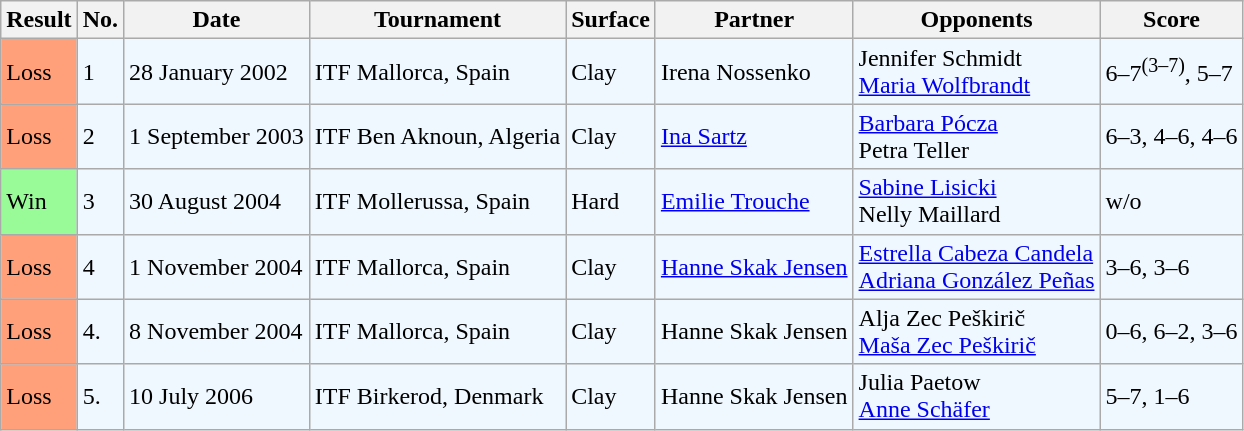<table class="sortable wikitable">
<tr>
<th>Result</th>
<th>No.</th>
<th>Date</th>
<th>Tournament</th>
<th>Surface</th>
<th>Partner</th>
<th>Opponents</th>
<th>Score</th>
</tr>
<tr style="background:#f0f8ff;">
<td style="background:#ffa07a;">Loss</td>
<td>1</td>
<td>28 January 2002</td>
<td>ITF Mallorca, Spain</td>
<td>Clay</td>
<td> Irena Nossenko</td>
<td> Jennifer Schmidt <br>  <a href='#'>Maria Wolfbrandt</a></td>
<td>6–7<sup>(3–7)</sup>, 5–7</td>
</tr>
<tr style="background:#f0f8ff;">
<td style="background:#ffa07a;">Loss</td>
<td>2</td>
<td>1 September 2003</td>
<td>ITF Ben Aknoun, Algeria</td>
<td>Clay</td>
<td> <a href='#'>Ina Sartz</a></td>
<td> <a href='#'>Barbara Pócza</a> <br>  Petra Teller</td>
<td>6–3, 4–6, 4–6</td>
</tr>
<tr style="background:#f0f8ff;">
<td style="background:#98fb98;">Win</td>
<td>3</td>
<td>30 August 2004</td>
<td>ITF Mollerussa, Spain</td>
<td>Hard</td>
<td> <a href='#'>Emilie Trouche</a></td>
<td> <a href='#'>Sabine Lisicki</a> <br>  Nelly Maillard</td>
<td>w/o</td>
</tr>
<tr style="background:#f0f8ff;">
<td style="background:#ffa07a;">Loss</td>
<td>4</td>
<td>1 November 2004</td>
<td>ITF Mallorca, Spain</td>
<td>Clay</td>
<td> <a href='#'>Hanne Skak Jensen</a></td>
<td> <a href='#'>Estrella Cabeza Candela</a> <br>  <a href='#'>Adriana González Peñas</a></td>
<td>3–6, 3–6</td>
</tr>
<tr style="background:#f0f8ff;">
<td style="background:#ffa07a;">Loss</td>
<td>4.</td>
<td>8 November 2004</td>
<td>ITF Mallorca, Spain</td>
<td>Clay</td>
<td> Hanne Skak Jensen</td>
<td> Alja Zec Peškirič <br>  <a href='#'>Maša Zec Peškirič</a></td>
<td>0–6, 6–2, 3–6</td>
</tr>
<tr style="background:#f0f8ff;">
<td style="background:#ffa07a;">Loss</td>
<td>5.</td>
<td>10 July 2006</td>
<td>ITF Birkerod, Denmark</td>
<td>Clay</td>
<td> Hanne Skak Jensen</td>
<td> Julia Paetow <br>  <a href='#'>Anne Schäfer</a></td>
<td>5–7, 1–6</td>
</tr>
</table>
